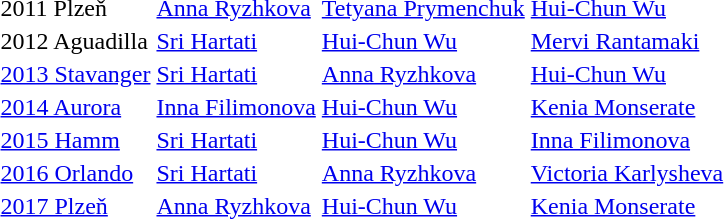<table>
<tr>
<td>2011 Plzeň</td>
<td> <a href='#'>Anna Ryzhkova</a></td>
<td> <a href='#'>Tetyana Prymenchuk</a></td>
<td> <a href='#'>Hui-Chun Wu</a></td>
</tr>
<tr>
<td>2012 Aguadilla</td>
<td> <a href='#'>Sri Hartati</a></td>
<td> <a href='#'>Hui-Chun Wu</a></td>
<td> <a href='#'>Mervi Rantamaki</a></td>
</tr>
<tr>
<td><a href='#'>2013 Stavanger</a></td>
<td> <a href='#'>Sri Hartati</a></td>
<td> <a href='#'>Anna Ryzhkova</a></td>
<td> <a href='#'>Hui-Chun Wu</a></td>
</tr>
<tr>
<td><a href='#'>2014 Aurora</a></td>
<td> <a href='#'>Inna Filimonova</a></td>
<td> <a href='#'>Hui-Chun Wu</a></td>
<td> <a href='#'>Kenia Monserate</a></td>
</tr>
<tr>
<td><a href='#'>2015 Hamm</a></td>
<td> <a href='#'>Sri Hartati</a></td>
<td> <a href='#'>Hui-Chun Wu</a></td>
<td> <a href='#'>Inna Filimonova</a></td>
</tr>
<tr>
<td><a href='#'>2016 Orlando</a></td>
<td> <a href='#'>Sri Hartati</a></td>
<td> <a href='#'>Anna Ryzhkova</a></td>
<td> <a href='#'>Victoria Karlysheva</a></td>
</tr>
<tr>
<td><a href='#'>2017 Plzeň</a></td>
<td> <a href='#'>Anna Ryzhkova</a></td>
<td> <a href='#'>Hui-Chun Wu</a></td>
<td> <a href='#'>Kenia Monserate</a></td>
</tr>
</table>
